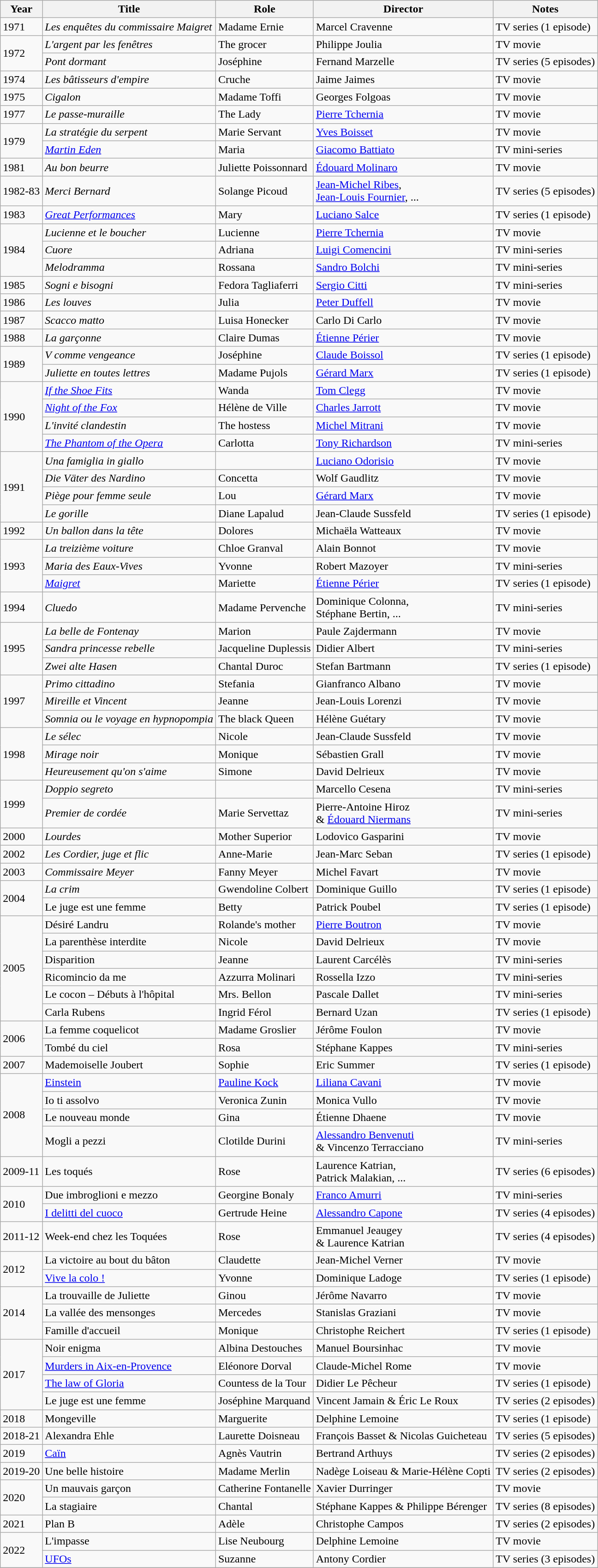<table class="wikitable sortable">
<tr>
<th align="left">Year</th>
<th align="left">Title</th>
<th align="left">Role</th>
<th align="left">Director</th>
<th align="left">Notes</th>
</tr>
<tr>
<td>1971</td>
<td><em>Les enquêtes du commissaire Maigret</em></td>
<td>Madame Ernie</td>
<td>Marcel Cravenne</td>
<td>TV series (1 episode)</td>
</tr>
<tr>
<td rowspan=2>1972</td>
<td><em>L'argent par les fenêtres</em></td>
<td>The grocer</td>
<td>Philippe Joulia</td>
<td>TV movie</td>
</tr>
<tr>
<td><em>Pont dormant</em></td>
<td>Joséphine</td>
<td>Fernand Marzelle</td>
<td>TV series (5 episodes)</td>
</tr>
<tr>
<td>1974</td>
<td><em>Les bâtisseurs d'empire</em></td>
<td>Cruche</td>
<td>Jaime Jaimes</td>
<td>TV movie</td>
</tr>
<tr>
<td>1975</td>
<td><em>Cigalon</em></td>
<td>Madame Toffi</td>
<td>Georges Folgoas</td>
<td>TV movie</td>
</tr>
<tr>
<td>1977</td>
<td><em>Le passe-muraille</em></td>
<td>The Lady</td>
<td><a href='#'>Pierre Tchernia</a></td>
<td>TV movie</td>
</tr>
<tr>
<td rowspan=2>1979</td>
<td><em>La stratégie du serpent</em></td>
<td>Marie Servant</td>
<td><a href='#'>Yves Boisset</a></td>
<td>TV movie</td>
</tr>
<tr>
<td><em><a href='#'>Martin Eden</a></em></td>
<td>Maria</td>
<td><a href='#'>Giacomo Battiato</a></td>
<td>TV mini-series</td>
</tr>
<tr>
<td>1981</td>
<td><em>Au bon beurre</em></td>
<td>Juliette Poissonnard</td>
<td><a href='#'>Édouard Molinaro</a></td>
<td>TV movie</td>
</tr>
<tr>
<td>1982-83</td>
<td><em>Merci Bernard</em></td>
<td>Solange Picoud</td>
<td><a href='#'>Jean-Michel Ribes</a>,<br> <a href='#'>Jean-Louis Fournier</a>, ...</td>
<td>TV series (5 episodes)</td>
</tr>
<tr>
<td>1983</td>
<td><em><a href='#'>Great Performances</a></em></td>
<td>Mary</td>
<td><a href='#'>Luciano Salce</a></td>
<td>TV series (1 episode)</td>
</tr>
<tr>
<td rowspan=3>1984</td>
<td><em>Lucienne et le boucher</em></td>
<td>Lucienne</td>
<td><a href='#'>Pierre Tchernia</a></td>
<td>TV movie</td>
</tr>
<tr>
<td><em>Cuore</em></td>
<td>Adriana</td>
<td><a href='#'>Luigi Comencini</a></td>
<td>TV mini-series</td>
</tr>
<tr>
<td><em>Melodramma</em></td>
<td>Rossana</td>
<td><a href='#'>Sandro Bolchi</a></td>
<td>TV mini-series</td>
</tr>
<tr>
<td>1985</td>
<td><em>Sogni e bisogni</em></td>
<td>Fedora Tagliaferri</td>
<td><a href='#'>Sergio Citti</a></td>
<td>TV mini-series</td>
</tr>
<tr>
<td>1986</td>
<td><em>Les louves</em></td>
<td>Julia</td>
<td><a href='#'>Peter Duffell</a></td>
<td>TV movie</td>
</tr>
<tr>
<td>1987</td>
<td><em>Scacco matto</em></td>
<td>Luisa Honecker</td>
<td>Carlo Di Carlo</td>
<td>TV movie</td>
</tr>
<tr>
<td>1988</td>
<td><em>La garçonne</em></td>
<td>Claire Dumas</td>
<td><a href='#'>Étienne Périer</a></td>
<td>TV movie</td>
</tr>
<tr>
<td rowspan=2>1989</td>
<td><em>V comme vengeance</em></td>
<td>Joséphine</td>
<td><a href='#'>Claude Boissol</a></td>
<td>TV series (1 episode)</td>
</tr>
<tr>
<td><em>Juliette en toutes lettres</em></td>
<td>Madame Pujols</td>
<td><a href='#'>Gérard Marx</a></td>
<td>TV series (1 episode)</td>
</tr>
<tr>
<td rowspan=4>1990</td>
<td><em><a href='#'>If the Shoe Fits</a></em></td>
<td>Wanda</td>
<td><a href='#'>Tom Clegg</a></td>
<td>TV movie</td>
</tr>
<tr>
<td><em><a href='#'>Night of the Fox</a></em></td>
<td>Hélène de Ville</td>
<td><a href='#'>Charles Jarrott</a></td>
<td>TV movie</td>
</tr>
<tr>
<td><em>L'invité clandestin</em></td>
<td>The hostess</td>
<td><a href='#'>Michel Mitrani</a></td>
<td>TV movie</td>
</tr>
<tr>
<td><em><a href='#'>The Phantom of the Opera</a></em></td>
<td>Carlotta</td>
<td><a href='#'>Tony Richardson</a></td>
<td>TV mini-series</td>
</tr>
<tr>
<td rowspan=4>1991</td>
<td><em>Una famiglia in giallo</em></td>
<td></td>
<td><a href='#'>Luciano Odorisio</a></td>
<td>TV movie</td>
</tr>
<tr>
<td><em>Die Väter des Nardino</em></td>
<td>Concetta</td>
<td>Wolf Gaudlitz</td>
<td>TV movie</td>
</tr>
<tr>
<td><em>Piège pour femme seule</em></td>
<td>Lou</td>
<td><a href='#'>Gérard Marx</a></td>
<td>TV movie</td>
</tr>
<tr>
<td><em>Le gorille</em></td>
<td>Diane Lapalud</td>
<td>Jean-Claude Sussfeld</td>
<td>TV series (1 episode)</td>
</tr>
<tr>
<td>1992</td>
<td><em>Un ballon dans la tête</em></td>
<td>Dolores</td>
<td>Michaëla Watteaux</td>
<td>TV movie</td>
</tr>
<tr>
<td rowspan=3>1993</td>
<td><em>La treizième voiture</em></td>
<td>Chloe Granval</td>
<td>Alain Bonnot</td>
<td>TV movie</td>
</tr>
<tr>
<td><em>Maria des Eaux-Vives</em></td>
<td>Yvonne</td>
<td>Robert Mazoyer</td>
<td>TV mini-series</td>
</tr>
<tr>
<td><em><a href='#'>Maigret</a></em></td>
<td>Mariette</td>
<td><a href='#'>Étienne Périer</a></td>
<td>TV series (1 episode)</td>
</tr>
<tr>
<td>1994</td>
<td><em>Cluedo</em></td>
<td>Madame Pervenche</td>
<td>Dominique Colonna,<br> Stéphane Bertin, ...</td>
<td>TV mini-series</td>
</tr>
<tr>
<td rowspan=3>1995</td>
<td><em>La belle de Fontenay</em></td>
<td>Marion</td>
<td>Paule Zajdermann</td>
<td>TV movie</td>
</tr>
<tr>
<td><em>Sandra princesse rebelle</em></td>
<td>Jacqueline Duplessis</td>
<td>Didier Albert</td>
<td>TV mini-series</td>
</tr>
<tr>
<td><em>Zwei alte Hasen</em></td>
<td>Chantal Duroc</td>
<td>Stefan Bartmann</td>
<td>TV series (1 episode)</td>
</tr>
<tr>
<td rowspan=3>1997</td>
<td><em>Primo cittadino</em></td>
<td>Stefania</td>
<td>Gianfranco Albano</td>
<td>TV movie</td>
</tr>
<tr>
<td><em>Mireille et Vincent</em></td>
<td>Jeanne</td>
<td>Jean-Louis Lorenzi</td>
<td>TV movie</td>
</tr>
<tr>
<td><em>Somnia ou le voyage en hypnopompia</em></td>
<td>The black Queen</td>
<td>Hélène Guétary</td>
<td>TV movie</td>
</tr>
<tr>
<td rowspan=3>1998</td>
<td><em>Le sélec</em></td>
<td>Nicole</td>
<td>Jean-Claude Sussfeld</td>
<td>TV movie</td>
</tr>
<tr>
<td><em>Mirage noir</em></td>
<td>Monique</td>
<td>Sébastien Grall</td>
<td>TV movie</td>
</tr>
<tr>
<td><em>Heureusement qu'on s'aime</em></td>
<td>Simone</td>
<td>David Delrieux</td>
<td>TV movie</td>
</tr>
<tr>
<td rowspan=2>1999</td>
<td><em>Doppio segreto</em></td>
<td></td>
<td>Marcello Cesena</td>
<td>TV mini-series</td>
</tr>
<tr>
<td><em>Premier de cordée</em></td>
<td>Marie Servettaz</td>
<td>Pierre-Antoine Hiroz <br>& <a href='#'>Édouard Niermans</a></td>
<td>TV mini-series</td>
</tr>
<tr>
<td>2000</td>
<td><em>Lourdes</em></td>
<td>Mother Superior</td>
<td>Lodovico Gasparini</td>
<td>TV movie</td>
</tr>
<tr>
<td>2002</td>
<td><em>Les Cordier, juge et flic</em></td>
<td>Anne-Marie</td>
<td>Jean-Marc Seban</td>
<td>TV series (1 episode)</td>
</tr>
<tr>
<td>2003</td>
<td><em>Commissaire Meyer</em></td>
<td>Fanny Meyer</td>
<td>Michel Favart</td>
<td>TV movie</td>
</tr>
<tr>
<td rowspan=2>2004</td>
<td><em>La crim<strong></td>
<td>Gwendoline Colbert</td>
<td>Dominique Guillo</td>
<td>TV series (1 episode)</td>
</tr>
<tr>
<td></em>Le juge est une femme<em></td>
<td>Betty</td>
<td>Patrick Poubel</td>
<td>TV series (1 episode)</td>
</tr>
<tr>
<td rowspan=6>2005</td>
<td></em>Désiré Landru<em></td>
<td>Rolande's mother</td>
<td><a href='#'>Pierre Boutron</a></td>
<td>TV movie</td>
</tr>
<tr>
<td></em>La parenthèse interdite<em></td>
<td>Nicole</td>
<td>David Delrieux</td>
<td>TV movie</td>
</tr>
<tr>
<td></em>Disparition<em></td>
<td>Jeanne</td>
<td>Laurent Carcélès</td>
<td>TV mini-series</td>
</tr>
<tr>
<td></em>Ricomincio da me<em></td>
<td>Azzurra Molinari</td>
<td>Rossella Izzo</td>
<td>TV mini-series</td>
</tr>
<tr>
<td></em>Le cocon – Débuts à l'hôpital<em></td>
<td>Mrs. Bellon</td>
<td>Pascale Dallet</td>
<td>TV mini-series</td>
</tr>
<tr>
<td></em>Carla Rubens<em></td>
<td>Ingrid Férol</td>
<td>Bernard Uzan</td>
<td>TV series (1 episode)</td>
</tr>
<tr>
<td rowspan=2>2006</td>
<td></em>La femme coquelicot<em></td>
<td>Madame Groslier</td>
<td>Jérôme Foulon</td>
<td>TV movie</td>
</tr>
<tr>
<td></em>Tombé du ciel<em></td>
<td>Rosa</td>
<td>Stéphane Kappes</td>
<td>TV mini-series</td>
</tr>
<tr>
<td>2007</td>
<td></em>Mademoiselle Joubert<em></td>
<td>Sophie</td>
<td>Eric Summer</td>
<td>TV series (1 episode)</td>
</tr>
<tr>
<td rowspan=4>2008</td>
<td></em><a href='#'>Einstein</a><em></td>
<td><a href='#'>Pauline Kock</a></td>
<td><a href='#'>Liliana Cavani</a></td>
<td>TV movie</td>
</tr>
<tr>
<td></em>Io ti assolvo<em></td>
<td>Veronica Zunin</td>
<td>Monica Vullo</td>
<td>TV movie</td>
</tr>
<tr>
<td></em>Le nouveau monde<em></td>
<td>Gina</td>
<td>Étienne Dhaene</td>
<td>TV movie</td>
</tr>
<tr>
<td></em>Mogli a pezzi<em></td>
<td>Clotilde Durini</td>
<td><a href='#'>Alessandro Benvenuti</a><br> & Vincenzo Terracciano</td>
<td>TV mini-series</td>
</tr>
<tr>
<td>2009-11</td>
<td></em>Les toqués<em></td>
<td>Rose</td>
<td>Laurence Katrian, <br>Patrick Malakian, ...</td>
<td>TV series (6 episodes)</td>
</tr>
<tr>
<td rowspan=2>2010</td>
<td></em>Due imbroglioni e mezzo<em></td>
<td>Georgine Bonaly</td>
<td><a href='#'>Franco Amurri</a></td>
<td>TV mini-series</td>
</tr>
<tr>
<td></em><a href='#'>I delitti del cuoco</a><em></td>
<td>Gertrude Heine</td>
<td><a href='#'>Alessandro Capone</a></td>
<td>TV series (4 episodes)</td>
</tr>
<tr>
<td>2011-12</td>
<td></em>Week-end chez les Toquées<em></td>
<td>Rose</td>
<td>Emmanuel Jeaugey<br> & Laurence Katrian</td>
<td>TV series (4 episodes)</td>
</tr>
<tr>
<td rowspan=2>2012</td>
<td></em>La victoire au bout du bâton<em></td>
<td>Claudette</td>
<td>Jean-Michel Verner</td>
<td>TV movie</td>
</tr>
<tr>
<td></em><a href='#'>Vive la colo !</a><em></td>
<td>Yvonne</td>
<td>Dominique Ladoge</td>
<td>TV series (1 episode)</td>
</tr>
<tr>
<td rowspan=3>2014</td>
<td></em>La trouvaille de Juliette<em></td>
<td>Ginou</td>
<td>Jérôme Navarro</td>
<td>TV movie</td>
</tr>
<tr>
<td></em>La vallée des mensonges<em></td>
<td>Mercedes</td>
<td>Stanislas Graziani</td>
<td>TV movie</td>
</tr>
<tr>
<td></em>Famille d'accueil<em></td>
<td>Monique</td>
<td>Christophe Reichert</td>
<td>TV series (1 episode)</td>
</tr>
<tr>
<td rowspan=4>2017</td>
<td></em>Noir enigma<em></td>
<td>Albina Destouches</td>
<td>Manuel Boursinhac</td>
<td>TV movie</td>
</tr>
<tr>
<td></em><a href='#'>Murders in Aix-en-Provence</a><em></td>
<td>Eléonore Dorval</td>
<td>Claude-Michel Rome</td>
<td>TV movie</td>
</tr>
<tr>
<td></em><a href='#'>The law of Gloria</a><em></td>
<td>Countess de la Tour</td>
<td>Didier Le Pêcheur</td>
<td>TV series (1 episode)</td>
</tr>
<tr>
<td></em>Le juge est une femme<em></td>
<td>Joséphine Marquand</td>
<td>Vincent Jamain & Éric Le Roux</td>
<td>TV series (2 episodes)</td>
</tr>
<tr>
<td>2018</td>
<td></em>Mongeville<em></td>
<td>Marguerite</td>
<td>Delphine Lemoine</td>
<td>TV series (1 episode)</td>
</tr>
<tr>
<td>2018-21</td>
<td></em>Alexandra Ehle<em></td>
<td>Laurette Doisneau</td>
<td>François Basset & Nicolas Guicheteau</td>
<td>TV series (5 episodes)</td>
</tr>
<tr>
<td>2019</td>
<td></em><a href='#'>Caïn</a><em></td>
<td>Agnès Vautrin</td>
<td>Bertrand Arthuys</td>
<td>TV series (2 episodes)</td>
</tr>
<tr>
<td>2019-20</td>
<td></em>Une belle histoire<em></td>
<td>Madame Merlin</td>
<td>Nadège Loiseau & Marie-Hélène Copti</td>
<td>TV series (2 episodes)</td>
</tr>
<tr>
<td rowspan=2>2020</td>
<td></em>Un mauvais garçon<em></td>
<td>Catherine Fontanelle</td>
<td>Xavier Durringer</td>
<td>TV movie</td>
</tr>
<tr>
<td></em>La stagiaire<em></td>
<td>Chantal</td>
<td>Stéphane Kappes & Philippe Bérenger</td>
<td>TV series (8 episodes)</td>
</tr>
<tr>
<td>2021</td>
<td></em>Plan B<em></td>
<td>Adèle</td>
<td>Christophe Campos</td>
<td>TV series (2 episodes)</td>
</tr>
<tr>
<td rowspan=2>2022</td>
<td></em>L'impasse<em></td>
<td>Lise Neubourg</td>
<td>Delphine Lemoine</td>
<td>TV movie</td>
</tr>
<tr>
<td></em><a href='#'>UFOs</a><em></td>
<td>Suzanne</td>
<td>Antony Cordier</td>
<td>TV series (3 episodes)</td>
</tr>
<tr>
</tr>
</table>
